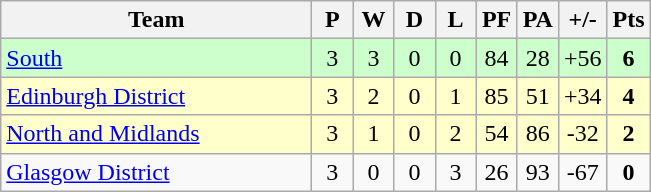<table class="wikitable" style="text-align: center;">
<tr>
<th width="200">Team</th>
<th width="20">P</th>
<th width="20">W</th>
<th width="20">D</th>
<th width="20">L</th>
<th width="20">PF</th>
<th width="20">PA</th>
<th width="25">+/-</th>
<th width="20">Pts</th>
</tr>
<tr bgcolor="#ccffcc">
<td align="left"><a href='#'>South</a></td>
<td>3</td>
<td>3</td>
<td>0</td>
<td>0</td>
<td>84</td>
<td>28</td>
<td>+56</td>
<td><strong>6</strong></td>
</tr>
<tr bgcolor="#ffffcc">
<td align="left"><a href='#'>Edinburgh District</a></td>
<td>3</td>
<td>2</td>
<td>0</td>
<td>1</td>
<td>85</td>
<td>51</td>
<td>+34</td>
<td><strong>4</strong></td>
</tr>
<tr bgcolor="#ffffcc">
<td align="left"><a href='#'>North and Midlands</a></td>
<td>3</td>
<td>1</td>
<td>0</td>
<td>2</td>
<td>54</td>
<td>86</td>
<td>-32</td>
<td><strong>2</strong></td>
</tr>
<tr>
<td align="left"><a href='#'>Glasgow District</a></td>
<td>3</td>
<td>0</td>
<td>0</td>
<td>3</td>
<td>26</td>
<td>93</td>
<td>-67</td>
<td><strong>0</strong></td>
</tr>
</table>
